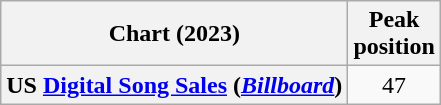<table class="wikitable plainrowheaders" style="text-align:center">
<tr>
<th scope="col">Chart (2023)</th>
<th scope="col">Peak<br>position</th>
</tr>
<tr>
<th scope="row">US <a href='#'>Digital Song Sales</a> (<em><a href='#'>Billboard</a></em>)</th>
<td>47</td>
</tr>
</table>
